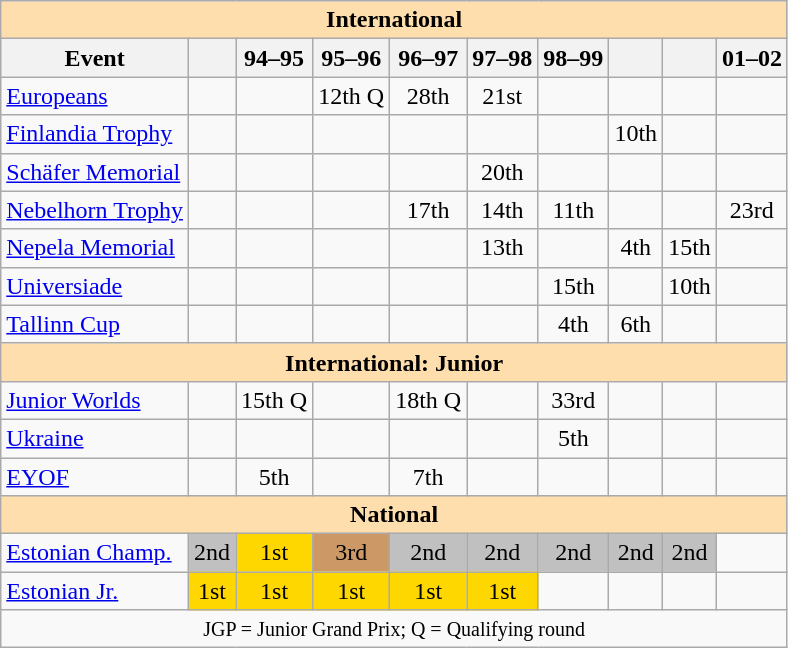<table class="wikitable" style="text-align:center">
<tr>
<th style="background-color: #ffdead; " colspan=10 align=center>International</th>
</tr>
<tr>
<th>Event</th>
<th></th>
<th>94–95</th>
<th>95–96</th>
<th>96–97</th>
<th>97–98</th>
<th>98–99</th>
<th></th>
<th></th>
<th>01–02</th>
</tr>
<tr>
<td align=left><a href='#'>Europeans</a></td>
<td></td>
<td></td>
<td>12th Q</td>
<td>28th</td>
<td>21st</td>
<td></td>
<td></td>
<td></td>
<td></td>
</tr>
<tr>
<td align=left><a href='#'>Finlandia Trophy</a></td>
<td></td>
<td></td>
<td></td>
<td></td>
<td></td>
<td></td>
<td>10th</td>
<td></td>
<td></td>
</tr>
<tr>
<td align=left><a href='#'>Schäfer Memorial</a></td>
<td></td>
<td></td>
<td></td>
<td></td>
<td>20th</td>
<td></td>
<td></td>
<td></td>
<td></td>
</tr>
<tr>
<td align=left><a href='#'>Nebelhorn Trophy</a></td>
<td></td>
<td></td>
<td></td>
<td>17th</td>
<td>14th</td>
<td>11th</td>
<td></td>
<td></td>
<td>23rd</td>
</tr>
<tr>
<td align=left><a href='#'>Nepela Memorial</a></td>
<td></td>
<td></td>
<td></td>
<td></td>
<td>13th</td>
<td></td>
<td>4th</td>
<td>15th</td>
<td></td>
</tr>
<tr>
<td align=left><a href='#'>Universiade</a></td>
<td></td>
<td></td>
<td></td>
<td></td>
<td></td>
<td>15th</td>
<td></td>
<td>10th</td>
<td></td>
</tr>
<tr>
<td align=left><a href='#'>Tallinn Cup</a></td>
<td></td>
<td></td>
<td></td>
<td></td>
<td></td>
<td>4th</td>
<td>6th</td>
<td></td>
<td></td>
</tr>
<tr>
<th style="background-color: #ffdead; " colspan=10 align=center>International: Junior</th>
</tr>
<tr>
<td align=left><a href='#'>Junior Worlds</a></td>
<td></td>
<td>15th Q</td>
<td></td>
<td>18th Q</td>
<td></td>
<td>33rd</td>
<td></td>
<td></td>
<td></td>
</tr>
<tr>
<td align=left> <a href='#'>Ukraine</a></td>
<td></td>
<td></td>
<td></td>
<td></td>
<td></td>
<td>5th</td>
<td></td>
<td></td>
<td></td>
</tr>
<tr>
<td align=left><a href='#'>EYOF</a></td>
<td></td>
<td>5th</td>
<td></td>
<td>7th</td>
<td></td>
<td></td>
<td></td>
<td></td>
<td></td>
</tr>
<tr>
<th style="background-color: #ffdead; " colspan=10 align=center>National</th>
</tr>
<tr>
<td align=left><a href='#'>Estonian Champ.</a></td>
<td bgcolor=silver>2nd</td>
<td bgcolor=gold>1st</td>
<td bgcolor=cc9966>3rd</td>
<td bgcolor=silver>2nd</td>
<td bgcolor=silver>2nd</td>
<td bgcolor=silver>2nd</td>
<td bgcolor=silver>2nd</td>
<td bgcolor=silver>2nd</td>
<td></td>
</tr>
<tr>
<td align=left><a href='#'>Estonian Jr.</a></td>
<td bgcolor=gold>1st</td>
<td bgcolor=gold>1st</td>
<td bgcolor=gold>1st</td>
<td bgcolor=gold>1st</td>
<td bgcolor=gold>1st</td>
<td></td>
<td></td>
<td></td>
<td></td>
</tr>
<tr>
<td colspan=10 align=center><small> JGP = Junior Grand Prix; Q = Qualifying round </small></td>
</tr>
</table>
